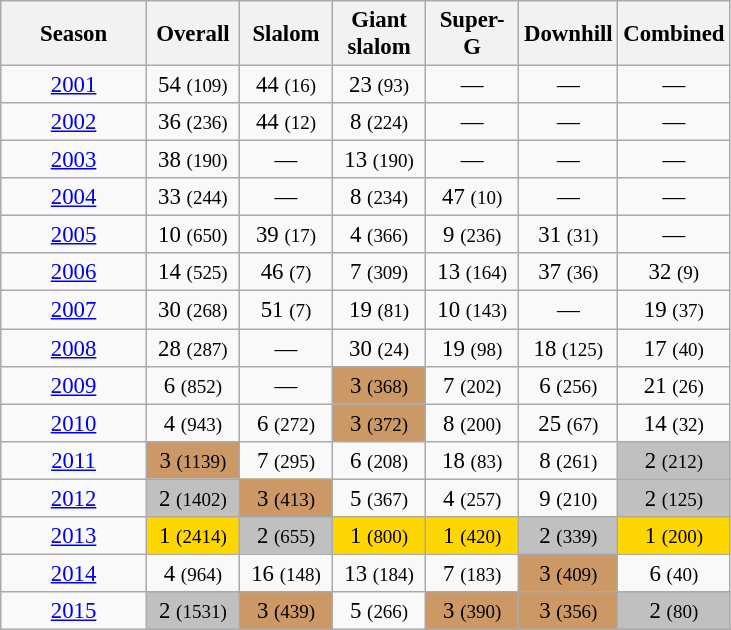<table class="wikitable" style="text-align:center; font-size:95%;">
<tr>
<th width="90">Season</th>
<th width="55">Overall</th>
<th width="55">Slalom</th>
<th width="55">Giant<br>slalom</th>
<th width="55">Super-G</th>
<th width="55">Downhill</th>
<th width="55">Combined</th>
</tr>
<tr>
<td><a href='#'>2001</a></td>
<td>54 <small>(109)</small></td>
<td>44 <small>(16)</small></td>
<td>23 <small>(93)</small></td>
<td>—</td>
<td>—</td>
<td>—</td>
</tr>
<tr>
<td><a href='#'>2002</a></td>
<td>36 <small>(236)</small></td>
<td>44 <small>(12)</small></td>
<td>8 <small>(224)</small></td>
<td>—</td>
<td>—</td>
<td>—</td>
</tr>
<tr>
<td><a href='#'>2003</a></td>
<td>38 <small>(190)</small></td>
<td>—</td>
<td>13 <small>(190)</small></td>
<td>—</td>
<td>—</td>
<td>—</td>
</tr>
<tr>
<td><a href='#'>2004</a></td>
<td>33 <small>(244)</small></td>
<td>—</td>
<td>8 <small>(234)</small></td>
<td>47 <small>(10)</small></td>
<td>—</td>
<td>—</td>
</tr>
<tr>
<td><a href='#'>2005</a></td>
<td>10 <small>(650)</small></td>
<td>39 <small>(17)</small></td>
<td>4 <small>(366)</small></td>
<td>9 <small>(236)</small></td>
<td>31 <small>(31)</small></td>
<td>—</td>
</tr>
<tr>
<td><a href='#'>2006</a></td>
<td>14 <small>(525)</small></td>
<td>46 <small>(7)</small></td>
<td>7 <small>(309)</small></td>
<td>13 <small>(164)</small></td>
<td>37 <small>(36)</small></td>
<td>32 <small>(9)</small></td>
</tr>
<tr>
<td><a href='#'>2007</a></td>
<td>30 <small>(268)</small></td>
<td>51 <small>(7)</small></td>
<td>19 <small>(81)</small></td>
<td>10 <small>(143)</small></td>
<td>—</td>
<td>19 <small>(37)</small></td>
</tr>
<tr>
<td><a href='#'>2008</a></td>
<td>28 <small>(287)</small></td>
<td>—</td>
<td>30 <small>(24)</small></td>
<td>19 <small>(98)</small></td>
<td>18 <small>(125)</small></td>
<td>17 <small>(40)</small></td>
</tr>
<tr>
<td><a href='#'>2009</a></td>
<td>6 <small>(852)</small></td>
<td>—</td>
<td style="background:#c96;">3 <small>(368)</small></td>
<td>7 <small>(202)</small></td>
<td>6 <small>(256)</small></td>
<td>21 <small>(26)</small></td>
</tr>
<tr>
<td><a href='#'>2010</a></td>
<td>4 <small>(943)</small></td>
<td>6 <small>(272)</small></td>
<td style="background:#c96;">3 <small>(372)</small></td>
<td>8 <small>(200)</small></td>
<td>25 <small>(67)</small></td>
<td>14 <small>(32)</small></td>
</tr>
<tr>
<td><a href='#'>2011</a></td>
<td style="background:#c96;">3 <small>(1139)</small></td>
<td>7 <small>(295)</small></td>
<td>6 <small>(208)</small></td>
<td>18 <small>(83)</small></td>
<td>8 <small>(261)</small></td>
<td style="background:silver;">2 <small>(212)</small></td>
</tr>
<tr>
<td><a href='#'>2012</a></td>
<td style="background:silver;">2 <small>(1402)</small></td>
<td style="background:#c96;">3 <small>(413)</small></td>
<td>5 <small>(367)</small></td>
<td>4 <small>(257)</small></td>
<td>9 <small>(210)</small></td>
<td style="background:silver;">2 <small>(125)</small></td>
</tr>
<tr>
<td><a href='#'>2013</a></td>
<td style="background:gold;">1 <small>(2414)</small></td>
<td style="background:silver;">2 <small>(655)</small></td>
<td style="background:gold;">1 <small>(800)</small></td>
<td style="background:gold;">1 <small>(420)</small></td>
<td style="background:silver;">2 <small>(339)</small></td>
<td style="background:gold;">1 <small>(200)</small></td>
</tr>
<tr>
<td><a href='#'>2014</a></td>
<td>4 <small>(964)</small></td>
<td>16 <small>(148)</small></td>
<td>13 <small>(184)</small></td>
<td>7 <small>(183)</small></td>
<td style="background:#c96;">3 <small>(409)</small></td>
<td>6 <small>(40)</small></td>
</tr>
<tr>
<td><a href='#'>2015</a></td>
<td style="background:silver;">2 <small>(1531)</small></td>
<td style="background:#c96;">3 <small>(439)</small></td>
<td>5 <small>(266)</small></td>
<td style="background:#c96;">3 <small>(390)</small></td>
<td style="background:#c96;">3 <small>(356)</small></td>
<td style="background:silver;">2 <small>(80)</small></td>
</tr>
</table>
